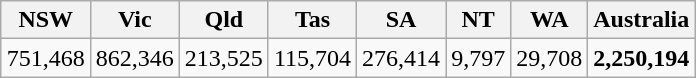<table class="wikitable" style="margin: 1em auto 1em auto">
<tr>
<th>NSW</th>
<th>Vic</th>
<th>Qld</th>
<th>Tas</th>
<th>SA</th>
<th>NT</th>
<th>WA</th>
<th><strong>Australia</strong></th>
</tr>
<tr>
<td>751,468</td>
<td>862,346</td>
<td>213,525</td>
<td>115,704</td>
<td>276,414</td>
<td>9,797</td>
<td>29,708</td>
<td><strong>2,250,194</strong></td>
</tr>
</table>
